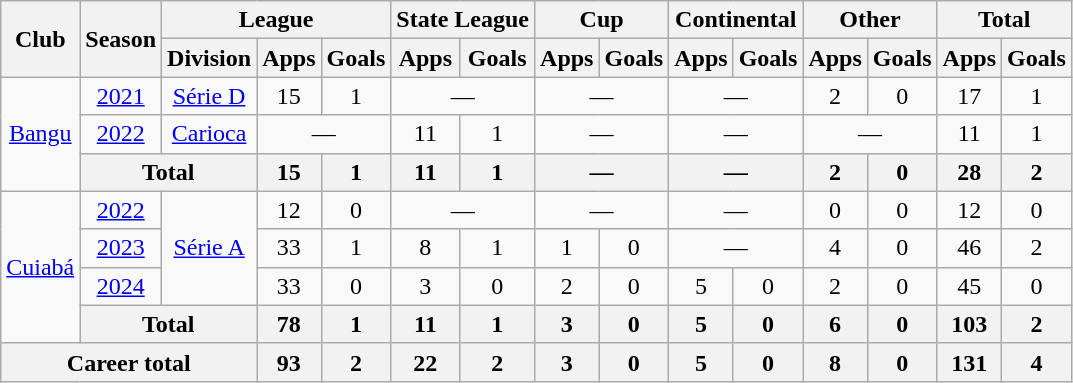<table class="wikitable" style="text-align: center;">
<tr>
<th rowspan="2">Club</th>
<th rowspan="2">Season</th>
<th colspan="3">League</th>
<th colspan="2">State League</th>
<th colspan="2">Cup</th>
<th colspan="2">Continental</th>
<th colspan="2">Other</th>
<th colspan="2">Total</th>
</tr>
<tr>
<th>Division</th>
<th>Apps</th>
<th>Goals</th>
<th>Apps</th>
<th>Goals</th>
<th>Apps</th>
<th>Goals</th>
<th>Apps</th>
<th>Goals</th>
<th>Apps</th>
<th>Goals</th>
<th>Apps</th>
<th>Goals</th>
</tr>
<tr>
<td rowspan="3" valign="center"><a href='#'>Bangu</a></td>
<td><a href='#'>2021</a></td>
<td><a href='#'>Série D</a></td>
<td>15</td>
<td>1</td>
<td colspan="2">—</td>
<td colspan="2">—</td>
<td colspan="2">—</td>
<td>2</td>
<td>0</td>
<td>17</td>
<td>1</td>
</tr>
<tr>
<td><a href='#'>2022</a></td>
<td><a href='#'>Carioca</a></td>
<td colspan="2">—</td>
<td>11</td>
<td>1</td>
<td colspan="2">—</td>
<td colspan="2">—</td>
<td colspan="2">—</td>
<td>11</td>
<td>1</td>
</tr>
<tr>
<th colspan="2">Total</th>
<th>15</th>
<th>1</th>
<th>11</th>
<th>1</th>
<th colspan="2">—</th>
<th colspan="2">—</th>
<th>2</th>
<th>0</th>
<th>28</th>
<th>2</th>
</tr>
<tr>
<td rowspan="4" valign="center"><a href='#'>Cuiabá</a></td>
<td><a href='#'>2022</a></td>
<td rowspan="3"><a href='#'>Série A</a></td>
<td>12</td>
<td>0</td>
<td colspan="2">—</td>
<td colspan="2">—</td>
<td colspan="2">—</td>
<td>0</td>
<td>0</td>
<td>12</td>
<td>0</td>
</tr>
<tr>
<td><a href='#'>2023</a></td>
<td>33</td>
<td>1</td>
<td>8</td>
<td>1</td>
<td>1</td>
<td>0</td>
<td colspan="2">—</td>
<td>4</td>
<td>0</td>
<td>46</td>
<td>2</td>
</tr>
<tr>
<td><a href='#'>2024</a></td>
<td>33</td>
<td>0</td>
<td>3</td>
<td>0</td>
<td>2</td>
<td>0</td>
<td>5</td>
<td>0</td>
<td>2</td>
<td>0</td>
<td>45</td>
<td>0</td>
</tr>
<tr>
<th colspan="2">Total</th>
<th>78</th>
<th>1</th>
<th>11</th>
<th>1</th>
<th>3</th>
<th>0</th>
<th>5</th>
<th>0</th>
<th>6</th>
<th>0</th>
<th>103</th>
<th>2</th>
</tr>
<tr>
<th colspan="3"><strong>Career total</strong></th>
<th>93</th>
<th>2</th>
<th>22</th>
<th>2</th>
<th>3</th>
<th>0</th>
<th>5</th>
<th>0</th>
<th>8</th>
<th>0</th>
<th>131</th>
<th>4</th>
</tr>
</table>
